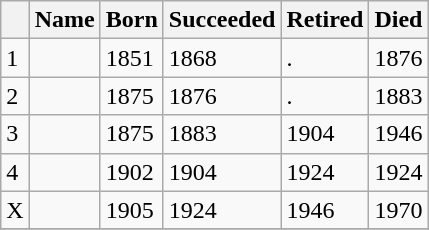<table class=wikitable>
<tr>
<th></th>
<th>Name</th>
<th>Born</th>
<th>Succeeded</th>
<th>Retired</th>
<th>Died</th>
</tr>
<tr>
<td>1</td>
<td></td>
<td>1851</td>
<td>1868</td>
<td>.</td>
<td>1876</td>
</tr>
<tr>
<td>2</td>
<td></td>
<td>1875</td>
<td>1876</td>
<td>.</td>
<td>1883</td>
</tr>
<tr>
<td>3</td>
<td></td>
<td>1875</td>
<td>1883</td>
<td>1904</td>
<td>1946</td>
</tr>
<tr>
<td>4</td>
<td></td>
<td>1902</td>
<td>1904</td>
<td>1924</td>
<td>1924</td>
</tr>
<tr>
<td>X</td>
<td></td>
<td>1905</td>
<td>1924</td>
<td>1946</td>
<td>1970</td>
</tr>
<tr>
</tr>
</table>
